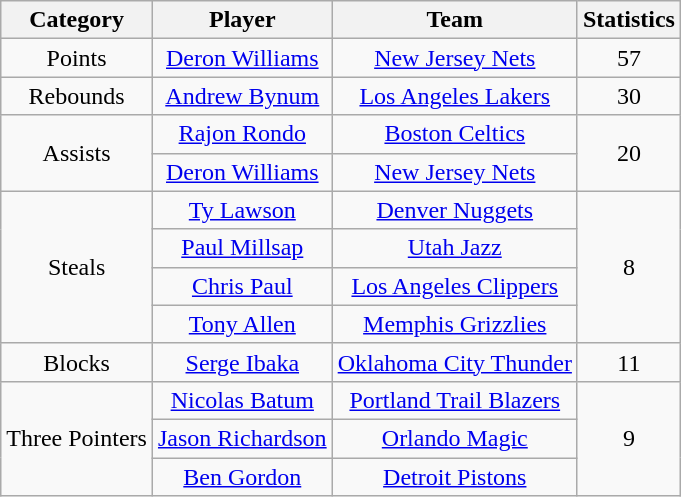<table class ="wikitable" style="text-align:center">
<tr>
<th>Category</th>
<th>Player</th>
<th>Team</th>
<th>Statistics</th>
</tr>
<tr>
<td>Points</td>
<td><a href='#'>Deron Williams</a></td>
<td><a href='#'>New Jersey Nets</a></td>
<td>57</td>
</tr>
<tr>
<td>Rebounds</td>
<td><a href='#'>Andrew Bynum</a></td>
<td><a href='#'>Los Angeles Lakers</a></td>
<td>30</td>
</tr>
<tr>
<td rowspan=2>Assists</td>
<td><a href='#'>Rajon Rondo</a></td>
<td><a href='#'>Boston Celtics</a></td>
<td rowspan=2>20</td>
</tr>
<tr>
<td><a href='#'>Deron Williams</a></td>
<td><a href='#'>New Jersey Nets</a></td>
</tr>
<tr>
<td rowspan=4>Steals</td>
<td><a href='#'>Ty Lawson</a></td>
<td><a href='#'>Denver Nuggets</a></td>
<td rowspan=4>8</td>
</tr>
<tr>
<td><a href='#'>Paul Millsap</a></td>
<td><a href='#'>Utah Jazz</a></td>
</tr>
<tr>
<td><a href='#'>Chris Paul</a></td>
<td><a href='#'>Los Angeles Clippers</a></td>
</tr>
<tr>
<td><a href='#'>Tony Allen</a></td>
<td><a href='#'>Memphis Grizzlies</a></td>
</tr>
<tr>
<td>Blocks</td>
<td><a href='#'>Serge Ibaka</a></td>
<td><a href='#'>Oklahoma City Thunder</a></td>
<td>11</td>
</tr>
<tr>
<td rowspan=3>Three Pointers</td>
<td><a href='#'>Nicolas Batum</a></td>
<td><a href='#'>Portland Trail Blazers</a></td>
<td rowspan=3>9</td>
</tr>
<tr>
<td><a href='#'>Jason Richardson</a></td>
<td><a href='#'>Orlando Magic</a></td>
</tr>
<tr>
<td><a href='#'>Ben Gordon</a></td>
<td><a href='#'>Detroit Pistons</a></td>
</tr>
</table>
